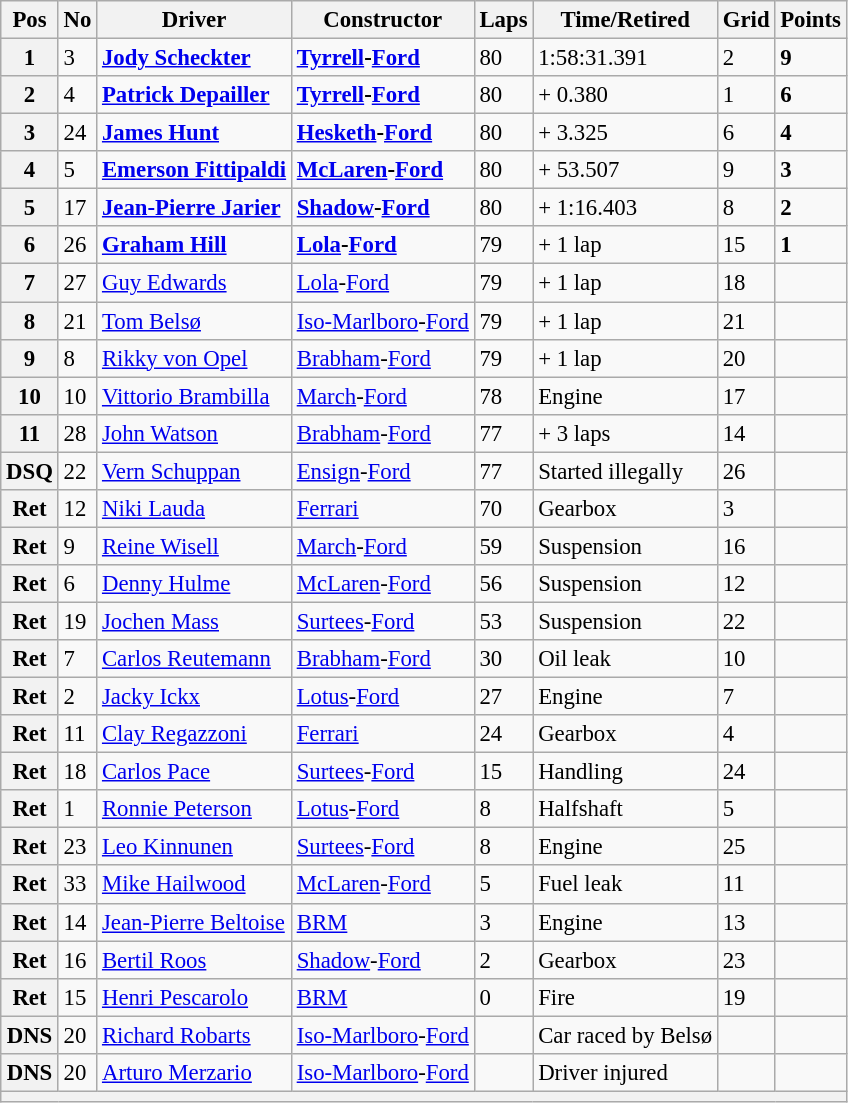<table class="wikitable" style="font-size: 95%">
<tr>
<th>Pos</th>
<th>No</th>
<th>Driver</th>
<th>Constructor</th>
<th>Laps</th>
<th>Time/Retired</th>
<th>Grid</th>
<th>Points</th>
</tr>
<tr>
<th>1</th>
<td>3</td>
<td> <strong><a href='#'>Jody Scheckter</a></strong></td>
<td><strong><a href='#'>Tyrrell</a>-<a href='#'>Ford</a></strong></td>
<td>80</td>
<td>1:58:31.391</td>
<td>2</td>
<td><strong>9</strong></td>
</tr>
<tr>
<th>2</th>
<td>4</td>
<td> <strong><a href='#'>Patrick Depailler</a></strong></td>
<td><strong><a href='#'>Tyrrell</a>-<a href='#'>Ford</a></strong></td>
<td>80</td>
<td>+ 0.380</td>
<td>1</td>
<td><strong>6</strong></td>
</tr>
<tr>
<th>3</th>
<td>24</td>
<td> <strong><a href='#'>James Hunt</a></strong></td>
<td><strong><a href='#'>Hesketh</a>-<a href='#'>Ford</a></strong></td>
<td>80</td>
<td>+ 3.325</td>
<td>6</td>
<td><strong>4</strong></td>
</tr>
<tr>
<th>4</th>
<td>5</td>
<td> <strong><a href='#'>Emerson Fittipaldi</a></strong></td>
<td><strong><a href='#'>McLaren</a>-<a href='#'>Ford</a></strong></td>
<td>80</td>
<td>+ 53.507</td>
<td>9</td>
<td><strong>3</strong></td>
</tr>
<tr>
<th>5</th>
<td>17</td>
<td> <strong><a href='#'>Jean-Pierre Jarier</a></strong></td>
<td><strong><a href='#'>Shadow</a>-<a href='#'>Ford</a></strong></td>
<td>80</td>
<td>+ 1:16.403</td>
<td>8</td>
<td><strong>2</strong></td>
</tr>
<tr>
<th>6</th>
<td>26</td>
<td> <strong><a href='#'>Graham Hill</a></strong></td>
<td><strong><a href='#'>Lola</a>-<a href='#'>Ford</a></strong></td>
<td>79</td>
<td>+ 1 lap</td>
<td>15</td>
<td><strong>1</strong></td>
</tr>
<tr>
<th>7</th>
<td>27</td>
<td> <a href='#'>Guy Edwards</a></td>
<td><a href='#'>Lola</a>-<a href='#'>Ford</a></td>
<td>79</td>
<td>+ 1 lap</td>
<td>18</td>
<td> </td>
</tr>
<tr>
<th>8</th>
<td>21</td>
<td> <a href='#'>Tom Belsø</a></td>
<td><a href='#'>Iso-Marlboro</a>-<a href='#'>Ford</a></td>
<td>79</td>
<td>+ 1 lap</td>
<td>21</td>
<td> </td>
</tr>
<tr>
<th>9</th>
<td>8</td>
<td> <a href='#'>Rikky von Opel</a></td>
<td><a href='#'>Brabham</a>-<a href='#'>Ford</a></td>
<td>79</td>
<td>+ 1 lap</td>
<td>20</td>
<td> </td>
</tr>
<tr>
<th>10</th>
<td>10</td>
<td> <a href='#'>Vittorio Brambilla</a></td>
<td><a href='#'>March</a>-<a href='#'>Ford</a></td>
<td>78</td>
<td>Engine</td>
<td>17</td>
<td> </td>
</tr>
<tr>
<th>11</th>
<td>28</td>
<td> <a href='#'>John Watson</a></td>
<td><a href='#'>Brabham</a>-<a href='#'>Ford</a></td>
<td>77</td>
<td>+ 3 laps</td>
<td>14</td>
<td> </td>
</tr>
<tr>
<th>DSQ</th>
<td>22</td>
<td> <a href='#'>Vern Schuppan</a></td>
<td><a href='#'>Ensign</a>-<a href='#'>Ford</a></td>
<td>77</td>
<td>Started illegally</td>
<td>26</td>
<td> </td>
</tr>
<tr>
<th>Ret</th>
<td>12</td>
<td> <a href='#'>Niki Lauda</a></td>
<td><a href='#'>Ferrari</a></td>
<td>70</td>
<td>Gearbox</td>
<td>3</td>
<td> </td>
</tr>
<tr>
<th>Ret</th>
<td>9</td>
<td> <a href='#'>Reine Wisell</a></td>
<td><a href='#'>March</a>-<a href='#'>Ford</a></td>
<td>59</td>
<td>Suspension</td>
<td>16</td>
<td> </td>
</tr>
<tr>
<th>Ret</th>
<td>6</td>
<td> <a href='#'>Denny Hulme</a></td>
<td><a href='#'>McLaren</a>-<a href='#'>Ford</a></td>
<td>56</td>
<td>Suspension</td>
<td>12</td>
<td> </td>
</tr>
<tr>
<th>Ret</th>
<td>19</td>
<td> <a href='#'>Jochen Mass</a></td>
<td><a href='#'>Surtees</a>-<a href='#'>Ford</a></td>
<td>53</td>
<td>Suspension</td>
<td>22</td>
<td> </td>
</tr>
<tr>
<th>Ret</th>
<td>7</td>
<td> <a href='#'>Carlos Reutemann</a></td>
<td><a href='#'>Brabham</a>-<a href='#'>Ford</a></td>
<td>30</td>
<td>Oil leak</td>
<td>10</td>
<td> </td>
</tr>
<tr>
<th>Ret</th>
<td>2</td>
<td> <a href='#'>Jacky Ickx</a></td>
<td><a href='#'>Lotus</a>-<a href='#'>Ford</a></td>
<td>27</td>
<td>Engine</td>
<td>7</td>
<td> </td>
</tr>
<tr>
<th>Ret</th>
<td>11</td>
<td> <a href='#'>Clay Regazzoni</a></td>
<td><a href='#'>Ferrari</a></td>
<td>24</td>
<td>Gearbox</td>
<td>4</td>
<td> </td>
</tr>
<tr>
<th>Ret</th>
<td>18</td>
<td> <a href='#'>Carlos Pace</a></td>
<td><a href='#'>Surtees</a>-<a href='#'>Ford</a></td>
<td>15</td>
<td>Handling</td>
<td>24</td>
<td> </td>
</tr>
<tr>
<th>Ret</th>
<td>1</td>
<td> <a href='#'>Ronnie Peterson</a></td>
<td><a href='#'>Lotus</a>-<a href='#'>Ford</a></td>
<td>8</td>
<td>Halfshaft</td>
<td>5</td>
<td> </td>
</tr>
<tr>
<th>Ret</th>
<td>23</td>
<td> <a href='#'>Leo Kinnunen</a></td>
<td><a href='#'>Surtees</a>-<a href='#'>Ford</a></td>
<td>8</td>
<td>Engine</td>
<td>25</td>
<td> </td>
</tr>
<tr>
<th>Ret</th>
<td>33</td>
<td> <a href='#'>Mike Hailwood</a></td>
<td><a href='#'>McLaren</a>-<a href='#'>Ford</a></td>
<td>5</td>
<td>Fuel leak</td>
<td>11</td>
<td> </td>
</tr>
<tr>
<th>Ret</th>
<td>14</td>
<td> <a href='#'>Jean-Pierre Beltoise</a></td>
<td><a href='#'>BRM</a></td>
<td>3</td>
<td>Engine</td>
<td>13</td>
<td> </td>
</tr>
<tr>
<th>Ret</th>
<td>16</td>
<td> <a href='#'>Bertil Roos</a></td>
<td><a href='#'>Shadow</a>-<a href='#'>Ford</a></td>
<td>2</td>
<td>Gearbox</td>
<td>23</td>
<td> </td>
</tr>
<tr>
<th>Ret</th>
<td>15</td>
<td> <a href='#'>Henri Pescarolo</a></td>
<td><a href='#'>BRM</a></td>
<td>0</td>
<td>Fire</td>
<td>19</td>
<td> </td>
</tr>
<tr>
<th>DNS</th>
<td>20</td>
<td> <a href='#'>Richard Robarts</a></td>
<td><a href='#'>Iso-Marlboro</a>-<a href='#'>Ford</a></td>
<td> </td>
<td>Car raced by Belsø</td>
<td> </td>
<td> </td>
</tr>
<tr>
<th>DNS</th>
<td>20</td>
<td> <a href='#'>Arturo Merzario</a></td>
<td><a href='#'>Iso-Marlboro</a>-<a href='#'>Ford</a></td>
<td> </td>
<td>Driver injured</td>
<td> </td>
<td> </td>
</tr>
<tr>
<th colspan="8"></th>
</tr>
</table>
